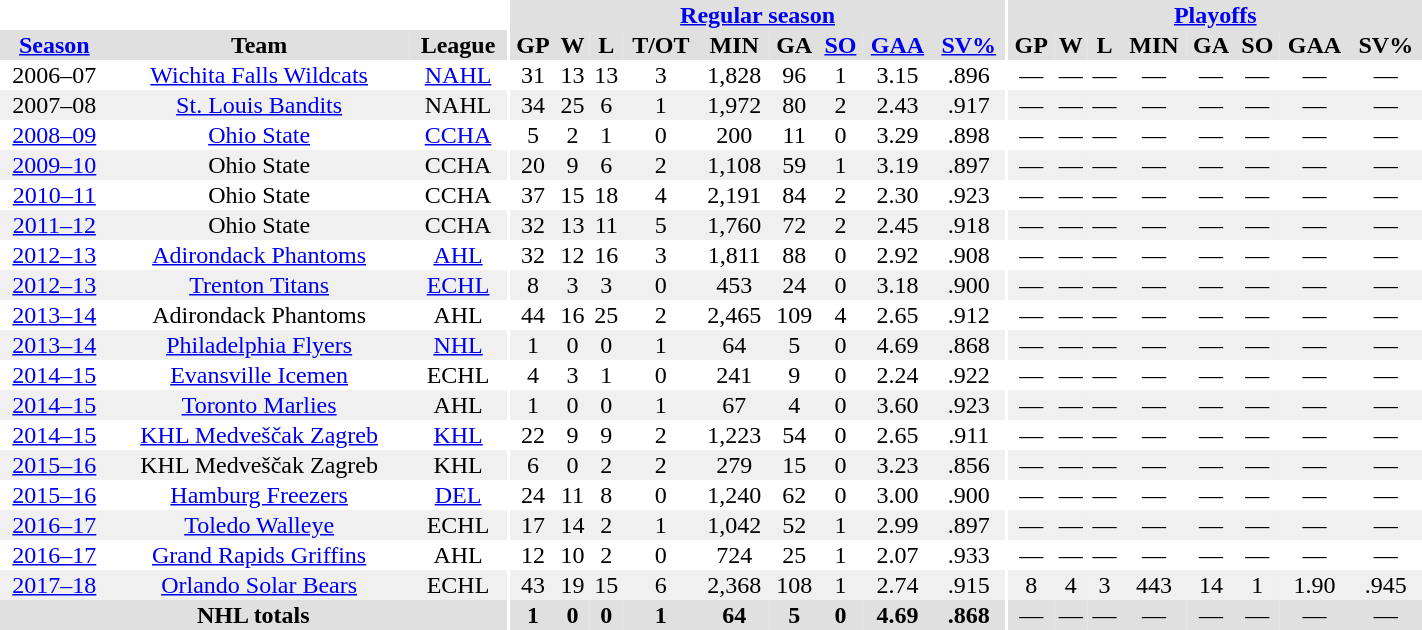<table border="0" cellpadding="1" cellspacing="0" style="text-align:center; width:75%">
<tr ALIGN="center" bgcolor="#e0e0e0">
<th align="center" colspan="3" bgcolor="#ffffff"></th>
<th rowspan="100" align="center" bgcolor="#ffffff"></th>
<th align="center" colspan="9" bgcolor="#e0e0e0"><a href='#'>Regular season</a></th>
<th rowspan="100" align="center" bgcolor="#ffffff"></th>
<th align="center" colspan="8" bgcolor="#e0e0e0"><a href='#'>Playoffs</a></th>
</tr>
<tr ALIGN="center" bgcolor="#e0e0e0">
<th><a href='#'>Season</a></th>
<th>Team</th>
<th>League</th>
<th>GP</th>
<th>W</th>
<th>L</th>
<th>T/OT</th>
<th>MIN</th>
<th>GA</th>
<th><a href='#'>SO</a></th>
<th><a href='#'>GAA</a></th>
<th><a href='#'>SV%</a></th>
<th>GP</th>
<th>W</th>
<th>L</th>
<th>MIN</th>
<th>GA</th>
<th>SO</th>
<th>GAA</th>
<th>SV%</th>
</tr>
<tr ALIGN="center">
<td 2006–07 NAHL season>2006–07</td>
<td><a href='#'>Wichita Falls Wildcats</a></td>
<td><a href='#'>NAHL</a></td>
<td>31</td>
<td>13</td>
<td>13</td>
<td>3</td>
<td>1,828</td>
<td>96</td>
<td>1</td>
<td>3.15</td>
<td>.896</td>
<td>—</td>
<td>—</td>
<td>—</td>
<td>—</td>
<td>—</td>
<td>—</td>
<td>—</td>
<td>—</td>
</tr>
<tr ALIGN="center" bgcolor="#f0f0f0">
<td 2007–08 NAHL season>2007–08</td>
<td><a href='#'>St. Louis Bandits</a></td>
<td>NAHL</td>
<td>34</td>
<td>25</td>
<td>6</td>
<td>1</td>
<td>1,972</td>
<td>80</td>
<td>2</td>
<td>2.43</td>
<td>.917</td>
<td>—</td>
<td>—</td>
<td>—</td>
<td>—</td>
<td>—</td>
<td>—</td>
<td>—</td>
<td>—</td>
</tr>
<tr ALIGN="center">
<td><a href='#'>2008–09</a></td>
<td><a href='#'>Ohio State</a></td>
<td><a href='#'>CCHA</a></td>
<td>5</td>
<td>2</td>
<td>1</td>
<td>0</td>
<td>200</td>
<td>11</td>
<td>0</td>
<td>3.29</td>
<td>.898</td>
<td>—</td>
<td>—</td>
<td>—</td>
<td>—</td>
<td>—</td>
<td>—</td>
<td>—</td>
<td>—</td>
</tr>
<tr ALIGN="center" bgcolor="#f0f0f0">
<td><a href='#'>2009–10</a></td>
<td>Ohio State</td>
<td>CCHA</td>
<td>20</td>
<td>9</td>
<td>6</td>
<td>2</td>
<td>1,108</td>
<td>59</td>
<td>1</td>
<td>3.19</td>
<td>.897</td>
<td>—</td>
<td>—</td>
<td>—</td>
<td>—</td>
<td>—</td>
<td>—</td>
<td>—</td>
<td>—</td>
</tr>
<tr ALIGN="center">
<td><a href='#'>2010–11</a></td>
<td>Ohio State</td>
<td>CCHA</td>
<td>37</td>
<td>15</td>
<td>18</td>
<td>4</td>
<td>2,191</td>
<td>84</td>
<td>2</td>
<td>2.30</td>
<td>.923</td>
<td>—</td>
<td>—</td>
<td>—</td>
<td>—</td>
<td>—</td>
<td>—</td>
<td>—</td>
<td>—</td>
</tr>
<tr ALIGN=center" bgcolor="#f0f0f0">
<td><a href='#'>2011–12</a></td>
<td>Ohio State</td>
<td>CCHA</td>
<td>32</td>
<td>13</td>
<td>11</td>
<td>5</td>
<td>1,760</td>
<td>72</td>
<td>2</td>
<td>2.45</td>
<td>.918</td>
<td>—</td>
<td>—</td>
<td>—</td>
<td>—</td>
<td>—</td>
<td>—</td>
<td>—</td>
<td>—</td>
</tr>
<tr ALIGN="center">
<td><a href='#'>2012–13</a></td>
<td><a href='#'>Adirondack Phantoms</a></td>
<td><a href='#'>AHL</a></td>
<td>32</td>
<td>12</td>
<td>16</td>
<td>3</td>
<td>1,811</td>
<td>88</td>
<td>0</td>
<td>2.92</td>
<td>.908</td>
<td>—</td>
<td>—</td>
<td>—</td>
<td>—</td>
<td>—</td>
<td>—</td>
<td>—</td>
<td>—</td>
</tr>
<tr ALIGN=center" bgcolor="#f0f0f0">
<td><a href='#'>2012–13</a></td>
<td><a href='#'>Trenton Titans</a></td>
<td><a href='#'>ECHL</a></td>
<td>8</td>
<td>3</td>
<td>3</td>
<td>0</td>
<td>453</td>
<td>24</td>
<td>0</td>
<td>3.18</td>
<td>.900</td>
<td>—</td>
<td>—</td>
<td>—</td>
<td>—</td>
<td>—</td>
<td>—</td>
<td>—</td>
<td>—</td>
</tr>
<tr ALIGN=center">
<td><a href='#'>2013–14</a></td>
<td>Adirondack Phantoms</td>
<td>AHL</td>
<td>44</td>
<td>16</td>
<td>25</td>
<td>2</td>
<td>2,465</td>
<td>109</td>
<td>4</td>
<td>2.65</td>
<td>.912</td>
<td>—</td>
<td>—</td>
<td>—</td>
<td>—</td>
<td>—</td>
<td>—</td>
<td>—</td>
<td>—</td>
</tr>
<tr ALIGN=center" bgcolor="#f0f0f0">
<td><a href='#'>2013–14</a></td>
<td><a href='#'>Philadelphia Flyers</a></td>
<td><a href='#'>NHL</a></td>
<td>1</td>
<td>0</td>
<td>0</td>
<td>1</td>
<td>64</td>
<td>5</td>
<td>0</td>
<td>4.69</td>
<td>.868</td>
<td>—</td>
<td>—</td>
<td>—</td>
<td>—</td>
<td>—</td>
<td>—</td>
<td>—</td>
<td>—</td>
</tr>
<tr ALIGN=center">
<td><a href='#'>2014–15</a></td>
<td><a href='#'>Evansville Icemen</a></td>
<td>ECHL</td>
<td>4</td>
<td>3</td>
<td>1</td>
<td>0</td>
<td>241</td>
<td>9</td>
<td>0</td>
<td>2.24</td>
<td>.922</td>
<td>—</td>
<td>—</td>
<td>—</td>
<td>—</td>
<td>—</td>
<td>—</td>
<td>—</td>
<td>—</td>
</tr>
<tr ALIGN=center" bgcolor="#f0f0f0">
<td><a href='#'>2014–15</a></td>
<td><a href='#'>Toronto Marlies</a></td>
<td>AHL</td>
<td>1</td>
<td>0</td>
<td>0</td>
<td>1</td>
<td>67</td>
<td>4</td>
<td>0</td>
<td>3.60</td>
<td>.923</td>
<td>—</td>
<td>—</td>
<td>—</td>
<td>—</td>
<td>—</td>
<td>—</td>
<td>—</td>
<td>—</td>
</tr>
<tr ALIGN=center">
<td><a href='#'>2014–15</a></td>
<td><a href='#'>KHL Medveščak Zagreb</a></td>
<td><a href='#'>KHL</a></td>
<td>22</td>
<td>9</td>
<td>9</td>
<td>2</td>
<td>1,223</td>
<td>54</td>
<td>0</td>
<td>2.65</td>
<td>.911</td>
<td>—</td>
<td>—</td>
<td>—</td>
<td>—</td>
<td>—</td>
<td>—</td>
<td>—</td>
<td>—</td>
</tr>
<tr ALIGN=center" bgcolor="#f0f0f0">
<td><a href='#'>2015–16</a></td>
<td>KHL Medveščak Zagreb</td>
<td>KHL</td>
<td>6</td>
<td>0</td>
<td>2</td>
<td>2</td>
<td>279</td>
<td>15</td>
<td>0</td>
<td>3.23</td>
<td>.856</td>
<td>—</td>
<td>—</td>
<td>—</td>
<td>—</td>
<td>—</td>
<td>—</td>
<td>—</td>
<td>—</td>
</tr>
<tr ALIGN=center">
<td><a href='#'>2015–16</a></td>
<td><a href='#'>Hamburg Freezers</a></td>
<td><a href='#'>DEL</a></td>
<td>24</td>
<td>11</td>
<td>8</td>
<td>0</td>
<td>1,240</td>
<td>62</td>
<td>0</td>
<td>3.00</td>
<td>.900</td>
<td>—</td>
<td>—</td>
<td>—</td>
<td>—</td>
<td>—</td>
<td>—</td>
<td>—</td>
<td>—</td>
</tr>
<tr ALIGN=center" bgcolor="#f0f0f0">
<td><a href='#'>2016–17</a></td>
<td><a href='#'>Toledo Walleye</a></td>
<td>ECHL</td>
<td>17</td>
<td>14</td>
<td>2</td>
<td>1</td>
<td>1,042</td>
<td>52</td>
<td>1</td>
<td>2.99</td>
<td>.897</td>
<td>—</td>
<td>—</td>
<td>—</td>
<td>—</td>
<td>—</td>
<td>—</td>
<td>—</td>
<td>—</td>
</tr>
<tr ALIGN=center">
<td><a href='#'>2016–17</a></td>
<td><a href='#'>Grand Rapids Griffins</a></td>
<td>AHL</td>
<td>12</td>
<td>10</td>
<td>2</td>
<td>0</td>
<td>724</td>
<td>25</td>
<td>1</td>
<td>2.07</td>
<td>.933</td>
<td>—</td>
<td>—</td>
<td>—</td>
<td>—</td>
<td>—</td>
<td>—</td>
<td>—</td>
<td>—</td>
</tr>
<tr ALIGN="center" bgcolor="#f0f0f0">
<td><a href='#'>2017–18</a></td>
<td><a href='#'>Orlando Solar Bears</a></td>
<td>ECHL</td>
<td>43</td>
<td>19</td>
<td>15</td>
<td>6</td>
<td>2,368</td>
<td>108</td>
<td>1</td>
<td>2.74</td>
<td>.915</td>
<td>8</td>
<td>4</td>
<td>3</td>
<td>443</td>
<td>14</td>
<td>1</td>
<td>1.90</td>
<td>.945</td>
</tr>
<tr bgcolor="#e0e0e0">
<th colspan=3>NHL totals</th>
<th>1</th>
<th>0</th>
<th>0</th>
<th>1</th>
<th>64</th>
<th>5</th>
<th>0</th>
<th>4.69</th>
<th>.868</th>
<td>—</td>
<td>—</td>
<td>—</td>
<td>—</td>
<td>—</td>
<td>—</td>
<td>—</td>
<td>—</td>
</tr>
</table>
